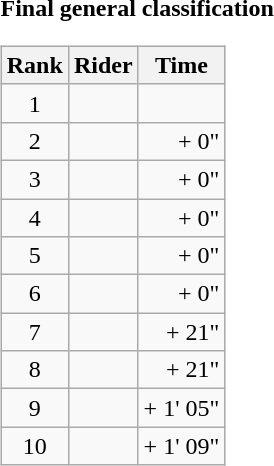<table>
<tr>
<td><strong>Final general classification</strong><br><table class="wikitable">
<tr>
<th scope="col">Rank</th>
<th scope="col">Rider</th>
<th scope="col">Time</th>
</tr>
<tr>
<td style="text-align:center;">1</td>
<td></td>
<td style="text-align:right;"></td>
</tr>
<tr>
<td style="text-align:center;">2</td>
<td></td>
<td style="text-align:right;">+ 0"</td>
</tr>
<tr>
<td style="text-align:center;">3</td>
<td></td>
<td style="text-align:right;">+ 0"</td>
</tr>
<tr>
<td style="text-align:center;">4</td>
<td></td>
<td style="text-align:right;">+ 0"</td>
</tr>
<tr>
<td style="text-align:center;">5</td>
<td></td>
<td style="text-align:right;">+ 0"</td>
</tr>
<tr>
<td style="text-align:center;">6</td>
<td></td>
<td style="text-align:right;">+ 0"</td>
</tr>
<tr>
<td style="text-align:center;">7</td>
<td></td>
<td style="text-align:right;">+ 21"</td>
</tr>
<tr>
<td style="text-align:center;">8</td>
<td></td>
<td style="text-align:right;">+ 21"</td>
</tr>
<tr>
<td style="text-align:center;">9</td>
<td></td>
<td style="text-align:right;">+ 1' 05"</td>
</tr>
<tr>
<td style="text-align:center;">10</td>
<td></td>
<td style="text-align:right;">+ 1' 09"</td>
</tr>
</table>
</td>
</tr>
</table>
